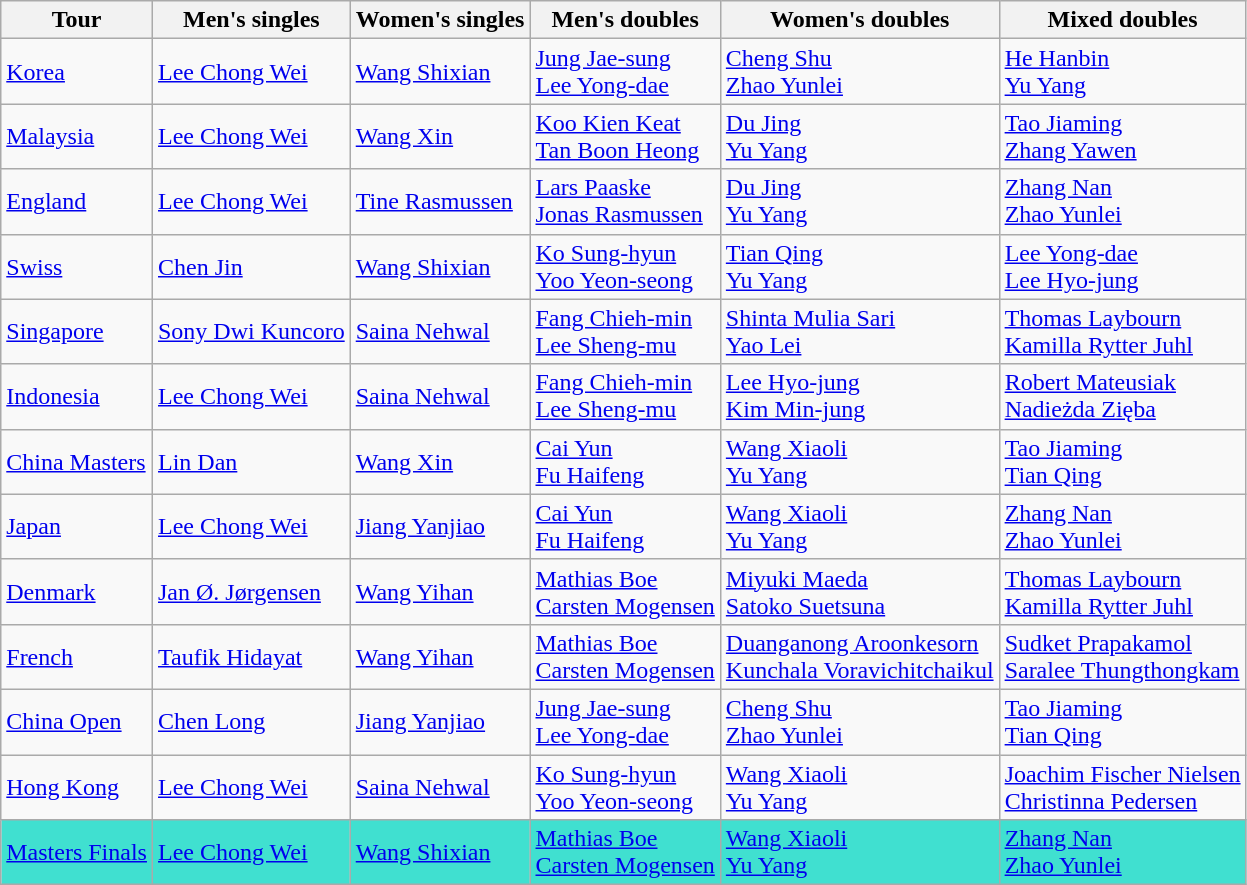<table class="wikitable sortable">
<tr>
<th>Tour</th>
<th>Men's singles</th>
<th>Women's singles</th>
<th>Men's doubles</th>
<th>Women's doubles</th>
<th>Mixed doubles</th>
</tr>
<tr>
<td> <a href='#'>Korea</a></td>
<td> <a href='#'>Lee Chong Wei</a></td>
<td> <a href='#'>Wang Shixian</a></td>
<td> <a href='#'>Jung Jae-sung</a> <br> <a href='#'>Lee Yong-dae</a></td>
<td> <a href='#'>Cheng Shu</a> <br> <a href='#'>Zhao Yunlei</a></td>
<td> <a href='#'>He Hanbin</a> <br> <a href='#'>Yu Yang</a></td>
</tr>
<tr>
<td> <a href='#'>Malaysia</a></td>
<td> <a href='#'>Lee Chong Wei</a></td>
<td> <a href='#'>Wang Xin</a></td>
<td> <a href='#'>Koo Kien Keat</a> <br> <a href='#'>Tan Boon Heong</a></td>
<td> <a href='#'>Du Jing</a> <br> <a href='#'>Yu Yang</a></td>
<td> <a href='#'>Tao Jiaming</a> <br> <a href='#'>Zhang Yawen</a></td>
</tr>
<tr>
<td> <a href='#'>England</a></td>
<td> <a href='#'>Lee Chong Wei</a></td>
<td> <a href='#'>Tine Rasmussen</a></td>
<td> <a href='#'>Lars Paaske</a> <br> <a href='#'>Jonas Rasmussen</a></td>
<td> <a href='#'>Du Jing</a> <br> <a href='#'>Yu Yang</a></td>
<td> <a href='#'>Zhang Nan</a> <br> <a href='#'>Zhao Yunlei</a></td>
</tr>
<tr>
<td> <a href='#'>Swiss</a></td>
<td> <a href='#'>Chen Jin</a></td>
<td> <a href='#'>Wang Shixian</a></td>
<td> <a href='#'>Ko Sung-hyun</a> <br> <a href='#'>Yoo Yeon-seong</a></td>
<td> <a href='#'>Tian Qing</a> <br> <a href='#'>Yu Yang</a></td>
<td> <a href='#'>Lee Yong-dae</a> <br> <a href='#'>Lee Hyo-jung</a></td>
</tr>
<tr>
<td> <a href='#'>Singapore</a></td>
<td> <a href='#'>Sony Dwi Kuncoro</a></td>
<td> <a href='#'>Saina Nehwal</a></td>
<td> <a href='#'>Fang Chieh-min</a> <br> <a href='#'>Lee Sheng-mu</a></td>
<td> <a href='#'>Shinta Mulia Sari</a> <br> <a href='#'>Yao Lei</a></td>
<td> <a href='#'>Thomas Laybourn</a> <br> <a href='#'>Kamilla Rytter Juhl</a></td>
</tr>
<tr>
<td> <a href='#'>Indonesia</a></td>
<td> <a href='#'>Lee Chong Wei</a></td>
<td> <a href='#'>Saina Nehwal</a></td>
<td> <a href='#'>Fang Chieh-min</a> <br> <a href='#'>Lee Sheng-mu</a></td>
<td> <a href='#'>Lee Hyo-jung</a> <br> <a href='#'>Kim Min-jung</a></td>
<td> <a href='#'>Robert Mateusiak</a> <br> <a href='#'>Nadieżda Zięba</a></td>
</tr>
<tr>
<td> <a href='#'>China Masters</a></td>
<td> <a href='#'>Lin Dan</a></td>
<td> <a href='#'>Wang Xin</a></td>
<td> <a href='#'>Cai Yun</a> <br> <a href='#'>Fu Haifeng</a></td>
<td> <a href='#'>Wang Xiaoli</a> <br> <a href='#'>Yu Yang</a></td>
<td> <a href='#'>Tao Jiaming</a> <br> <a href='#'>Tian Qing</a></td>
</tr>
<tr>
<td> <a href='#'>Japan</a></td>
<td> <a href='#'>Lee Chong Wei</a></td>
<td> <a href='#'>Jiang Yanjiao</a></td>
<td> <a href='#'>Cai Yun</a> <br> <a href='#'>Fu Haifeng</a></td>
<td> <a href='#'>Wang Xiaoli</a> <br> <a href='#'>Yu Yang</a></td>
<td> <a href='#'>Zhang Nan</a> <br> <a href='#'>Zhao Yunlei</a></td>
</tr>
<tr>
<td> <a href='#'>Denmark</a></td>
<td> <a href='#'>Jan Ø. Jørgensen</a></td>
<td> <a href='#'>Wang Yihan</a></td>
<td> <a href='#'>Mathias Boe</a> <br> <a href='#'>Carsten Mogensen</a></td>
<td> <a href='#'>Miyuki Maeda</a> <br> <a href='#'>Satoko Suetsuna</a></td>
<td> <a href='#'>Thomas Laybourn</a> <br> <a href='#'>Kamilla Rytter Juhl</a></td>
</tr>
<tr>
<td> <a href='#'>French</a></td>
<td> <a href='#'>Taufik Hidayat</a></td>
<td> <a href='#'>Wang Yihan</a></td>
<td> <a href='#'>Mathias Boe</a> <br> <a href='#'>Carsten Mogensen</a></td>
<td> <a href='#'>Duanganong Aroonkesorn</a> <br> <a href='#'>Kunchala Voravichitchaikul</a></td>
<td> <a href='#'>Sudket Prapakamol</a> <br> <a href='#'>Saralee Thungthongkam</a></td>
</tr>
<tr>
<td> <a href='#'>China Open</a></td>
<td> <a href='#'>Chen Long</a></td>
<td> <a href='#'>Jiang Yanjiao</a></td>
<td> <a href='#'>Jung Jae-sung</a> <br> <a href='#'>Lee Yong-dae</a></td>
<td> <a href='#'>Cheng Shu</a> <br> <a href='#'>Zhao Yunlei</a></td>
<td> <a href='#'>Tao Jiaming</a> <br> <a href='#'>Tian Qing</a></td>
</tr>
<tr>
<td> <a href='#'>Hong Kong</a></td>
<td> <a href='#'>Lee Chong Wei</a></td>
<td> <a href='#'>Saina Nehwal</a></td>
<td> <a href='#'>Ko Sung-hyun</a> <br> <a href='#'>Yoo Yeon-seong</a></td>
<td> <a href='#'>Wang Xiaoli</a> <br> <a href='#'>Yu Yang</a></td>
<td> <a href='#'>Joachim Fischer Nielsen</a> <br> <a href='#'>Christinna Pedersen</a></td>
</tr>
<tr bgcolor="turquoise">
<td> <a href='#'>Masters Finals</a></td>
<td> <a href='#'>Lee Chong Wei</a></td>
<td> <a href='#'>Wang Shixian</a></td>
<td> <a href='#'>Mathias Boe</a> <br> <a href='#'>Carsten Mogensen</a></td>
<td> <a href='#'>Wang Xiaoli</a> <br> <a href='#'>Yu Yang</a></td>
<td> <a href='#'>Zhang Nan</a> <br> <a href='#'>Zhao Yunlei</a></td>
</tr>
</table>
